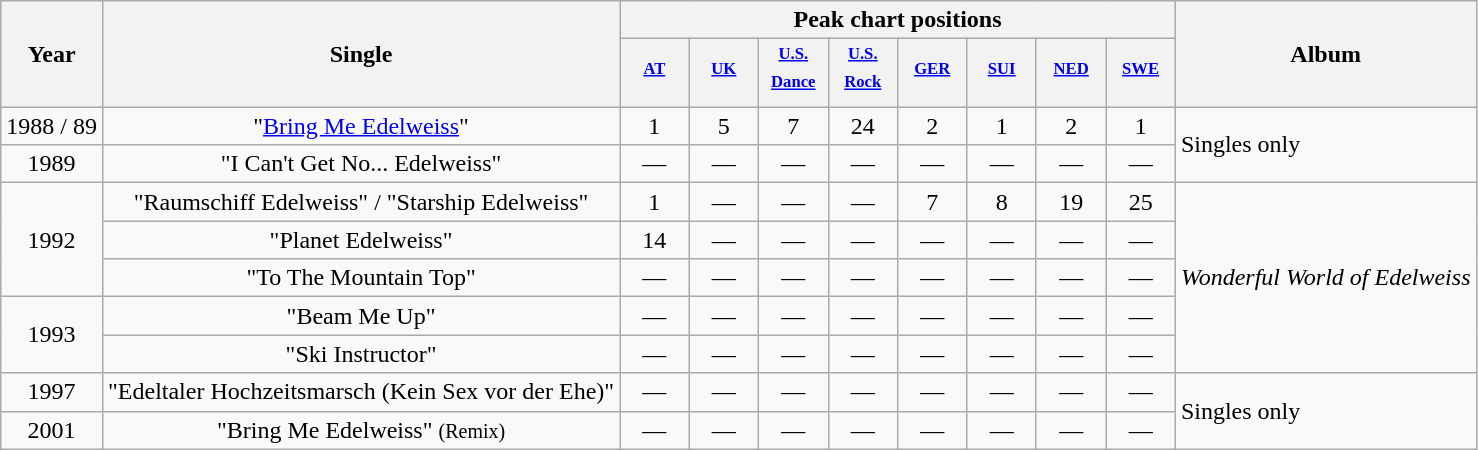<table class="wikitable" style="text-align:center;">
<tr>
<th rowspan="2">Year</th>
<th rowspan="2">Single</th>
<th colspan="8">Peak chart positions</th>
<th rowspan="2">Album</th>
</tr>
<tr style="font-size:smaller;">
<th width="40"><sup><a href='#'>AT</a></sup></th>
<th width="40"><sup><a href='#'>UK</a></sup><br></th>
<th width="40"><sup><a href='#'>U.S.<br>Dance</a></sup></th>
<th width="40"><sup><a href='#'>U.S.<br>Rock</a></sup></th>
<th width="40"><sup><a href='#'>GER</a></sup></th>
<th width="40"><sup><a href='#'>SUI</a></sup></th>
<th width="40"><sup><a href='#'>NED</a></sup></th>
<th width="40"><sup><a href='#'>SWE</a></sup></th>
</tr>
<tr>
<td>1988 / 89</td>
<td>"<a href='#'>Bring Me Edelweiss</a>"</td>
<td align="center">1</td>
<td align="center">5</td>
<td align="center">7</td>
<td align="center">24</td>
<td align="center">2</td>
<td align="center">1</td>
<td align="center">2</td>
<td align="center">1</td>
<td align="left" rowspan="2">Singles only</td>
</tr>
<tr>
<td>1989</td>
<td>"I Can't Get No... Edelweiss"</td>
<td align="center">—</td>
<td align="center">—</td>
<td align="center">—</td>
<td align="center">—</td>
<td align="center">—</td>
<td align="center">—</td>
<td align="center">—</td>
<td align="center">—</td>
</tr>
<tr>
<td rowspan=3>1992</td>
<td>"Raumschiff Edelweiss" / "Starship Edelweiss"</td>
<td align="center">1</td>
<td align="center">—</td>
<td align="center">—</td>
<td align="center">—</td>
<td align="center">7</td>
<td align="center">8</td>
<td align="center">19</td>
<td align="center">25</td>
<td align="left" rowspan="5"><em>Wonderful World of Edelweiss</em></td>
</tr>
<tr>
<td>"Planet Edelweiss"</td>
<td align="center">14</td>
<td align="center">—</td>
<td align="center">—</td>
<td align="center">—</td>
<td align="center">—</td>
<td align="center">—</td>
<td align="center">—</td>
<td align="center">—</td>
</tr>
<tr>
<td>"To The Mountain Top"</td>
<td align="center">—</td>
<td align="center">—</td>
<td align="center">—</td>
<td align="center">—</td>
<td align="center">—</td>
<td align="center">—</td>
<td align="center">—</td>
<td align="center">—</td>
</tr>
<tr>
<td rowspan=2>1993</td>
<td>"Beam Me Up"</td>
<td align="center">—</td>
<td align="center">—</td>
<td align="center">—</td>
<td align="center">—</td>
<td align="center">—</td>
<td align="center">—</td>
<td align="center">—</td>
<td align="center">—</td>
</tr>
<tr>
<td>"Ski Instructor"</td>
<td align="center">—</td>
<td align="center">—</td>
<td align="center">—</td>
<td align="center">—</td>
<td align="center">—</td>
<td align="center">—</td>
<td align="center">—</td>
<td align="center">—</td>
</tr>
<tr>
<td>1997</td>
<td>"Edeltaler Hochzeitsmarsch (Kein Sex vor der Ehe)"</td>
<td align="center">—</td>
<td align="center">—</td>
<td align="center">—</td>
<td align="center">—</td>
<td align="center">—</td>
<td align="center">—</td>
<td align="center">—</td>
<td align="center">—</td>
<td align="left" rowspan="2">Singles only</td>
</tr>
<tr>
<td>2001</td>
<td>"Bring Me Edelweiss" <small>(Remix)</small></td>
<td align="center">—</td>
<td align="center">—</td>
<td align="center">—</td>
<td align="center">—</td>
<td align="center">—</td>
<td align="center">—</td>
<td align="center">—</td>
<td align="center">—</td>
</tr>
</table>
